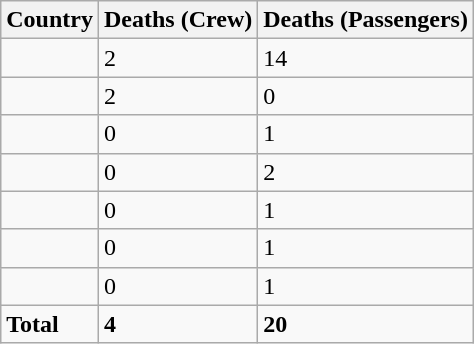<table class="wikitable centre sortable">
<tr>
<th scope="col">Country</th>
<th scope="col">Deaths (Crew)</th>
<th scope="col">Deaths (Passengers)</th>
</tr>
<tr>
<td scope="row" style="text-align:left;"></td>
<td>2</td>
<td>14</td>
</tr>
<tr>
<td scope="row" style="text-align:left;"></td>
<td>2</td>
<td>0</td>
</tr>
<tr>
<td scope="row" style="text-align:left;"></td>
<td>0</td>
<td>1</td>
</tr>
<tr>
<td scope="row" style="text-align:left;"></td>
<td>0</td>
<td>2</td>
</tr>
<tr>
<td scope="row" style="text-align:left;"></td>
<td>0</td>
<td>1</td>
</tr>
<tr>
<td scope="row" style="text-align:left;"></td>
<td>0</td>
<td>1</td>
</tr>
<tr>
<td scope="row" style="text-align:left;"></td>
<td>0</td>
<td>1</td>
</tr>
<tr class="sortbottom">
<td scope="row" style="text-align:left;"><strong>Total</strong></td>
<td><strong>4</strong></td>
<td><strong>20</strong></td>
</tr>
</table>
